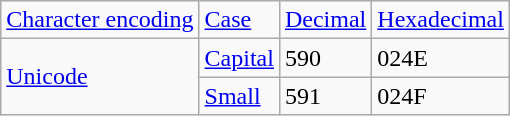<table class="wikitable">
<tr>
<td><a href='#'>Character encoding</a></td>
<td><a href='#'>Case</a></td>
<td><a href='#'>Decimal</a></td>
<td><a href='#'>Hexadecimal</a></td>
</tr>
<tr>
<td rowspan="2"><a href='#'>Unicode</a></td>
<td><a href='#'>Capital</a></td>
<td>590</td>
<td>024E</td>
</tr>
<tr>
<td><a href='#'>Small</a></td>
<td>591</td>
<td>024F</td>
</tr>
</table>
